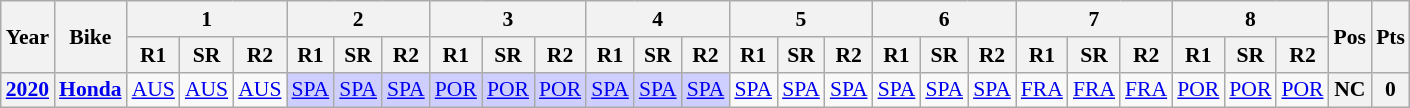<table class="wikitable" style="text-align:center; font-size:90%">
<tr>
<th valign="middle" rowspan=2>Year</th>
<th valign="middle" rowspan=2>Bike</th>
<th colspan=3>1</th>
<th colspan=3>2</th>
<th colspan=3>3</th>
<th colspan=3>4</th>
<th colspan=3>5</th>
<th colspan=3>6</th>
<th colspan=3>7</th>
<th colspan=3>8</th>
<th rowspan=2>Pos</th>
<th rowspan=2>Pts</th>
</tr>
<tr>
<th>R1</th>
<th>SR</th>
<th>R2</th>
<th>R1</th>
<th>SR</th>
<th>R2</th>
<th>R1</th>
<th>SR</th>
<th>R2</th>
<th>R1</th>
<th>SR</th>
<th>R2</th>
<th>R1</th>
<th>SR</th>
<th>R2</th>
<th>R1</th>
<th>SR</th>
<th>R2</th>
<th>R1</th>
<th>SR</th>
<th>R2</th>
<th>R1</th>
<th>SR</th>
<th>R2</th>
</tr>
<tr>
<th><a href='#'>2020</a></th>
<th><a href='#'>Honda</a></th>
<td><a href='#'>AUS</a></td>
<td><a href='#'>AUS</a></td>
<td><a href='#'>AUS</a></td>
<td style="background:#cfcfff;"><a href='#'>SPA</a><br></td>
<td style="background:#cfcfff;"><a href='#'>SPA</a><br></td>
<td style="background:#cfcfff;"><a href='#'>SPA</a><br></td>
<td style="background:#cfcfff;"><a href='#'>POR</a><br></td>
<td style="background:#cfcfff;"><a href='#'>POR</a><br></td>
<td style="background:#cfcfff;"><a href='#'>POR</a><br></td>
<td style="background:#cfcfff;"><a href='#'>SPA</a><br></td>
<td style="background:#cfcfff;"><a href='#'>SPA</a><br></td>
<td style="background:#cfcfff;"><a href='#'>SPA</a><br></td>
<td><a href='#'>SPA</a></td>
<td><a href='#'>SPA</a></td>
<td><a href='#'>SPA</a></td>
<td><a href='#'>SPA</a></td>
<td><a href='#'>SPA</a></td>
<td><a href='#'>SPA</a></td>
<td><a href='#'>FRA</a></td>
<td><a href='#'>FRA</a></td>
<td><a href='#'>FRA</a></td>
<td><a href='#'>POR</a></td>
<td><a href='#'>POR</a></td>
<td><a href='#'>POR</a></td>
<th>NC</th>
<th>0</th>
</tr>
</table>
